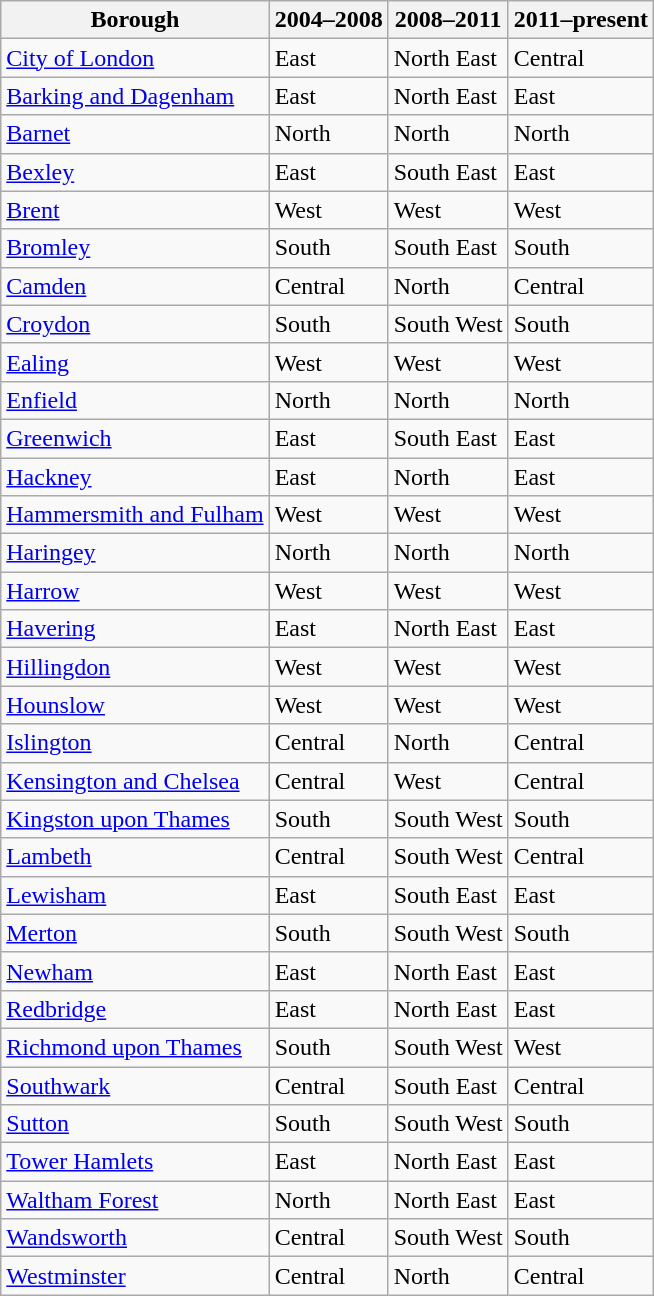<table class="wikitable sortable">
<tr>
<th>Borough</th>
<th>2004–2008</th>
<th>2008–2011</th>
<th>2011–present</th>
</tr>
<tr>
<td><a href='#'>City of London</a></td>
<td>East</td>
<td>North East</td>
<td>Central</td>
</tr>
<tr>
<td><a href='#'>Barking and Dagenham</a></td>
<td>East</td>
<td>North East</td>
<td>East</td>
</tr>
<tr>
<td><a href='#'>Barnet</a></td>
<td>North</td>
<td>North</td>
<td>North</td>
</tr>
<tr>
<td><a href='#'>Bexley</a></td>
<td>East</td>
<td>South East</td>
<td>East</td>
</tr>
<tr>
<td><a href='#'>Brent</a></td>
<td>West</td>
<td>West</td>
<td>West</td>
</tr>
<tr>
<td><a href='#'>Bromley</a></td>
<td>South</td>
<td>South East</td>
<td>South</td>
</tr>
<tr>
<td><a href='#'>Camden</a></td>
<td>Central</td>
<td>North</td>
<td>Central</td>
</tr>
<tr>
<td><a href='#'>Croydon</a></td>
<td>South</td>
<td>South West</td>
<td>South</td>
</tr>
<tr>
<td><a href='#'>Ealing</a></td>
<td>West</td>
<td>West</td>
<td>West</td>
</tr>
<tr>
<td><a href='#'>Enfield</a></td>
<td>North</td>
<td>North</td>
<td>North</td>
</tr>
<tr>
<td><a href='#'>Greenwich</a></td>
<td>East</td>
<td>South East</td>
<td>East</td>
</tr>
<tr>
<td><a href='#'>Hackney</a></td>
<td>East</td>
<td>North</td>
<td>East</td>
</tr>
<tr>
<td><a href='#'>Hammersmith and Fulham</a></td>
<td>West</td>
<td>West</td>
<td>West</td>
</tr>
<tr>
<td><a href='#'>Haringey</a></td>
<td>North</td>
<td>North</td>
<td>North</td>
</tr>
<tr>
<td><a href='#'>Harrow</a></td>
<td>West</td>
<td>West</td>
<td>West</td>
</tr>
<tr>
<td><a href='#'>Havering</a></td>
<td>East</td>
<td>North East</td>
<td>East</td>
</tr>
<tr>
<td><a href='#'>Hillingdon</a></td>
<td>West</td>
<td>West</td>
<td>West</td>
</tr>
<tr>
<td><a href='#'>Hounslow</a></td>
<td>West</td>
<td>West</td>
<td>West</td>
</tr>
<tr>
<td><a href='#'>Islington</a></td>
<td>Central</td>
<td>North</td>
<td>Central</td>
</tr>
<tr>
<td><a href='#'>Kensington and Chelsea</a></td>
<td>Central</td>
<td>West</td>
<td>Central</td>
</tr>
<tr>
<td><a href='#'>Kingston upon Thames</a></td>
<td>South</td>
<td>South West</td>
<td>South</td>
</tr>
<tr>
<td><a href='#'>Lambeth</a></td>
<td>Central</td>
<td>South West</td>
<td>Central</td>
</tr>
<tr>
<td><a href='#'>Lewisham</a></td>
<td>East</td>
<td>South East</td>
<td>East</td>
</tr>
<tr>
<td><a href='#'>Merton</a></td>
<td>South</td>
<td>South West</td>
<td>South</td>
</tr>
<tr>
<td><a href='#'>Newham</a></td>
<td>East</td>
<td>North East</td>
<td>East</td>
</tr>
<tr>
<td><a href='#'>Redbridge</a></td>
<td>East</td>
<td>North East</td>
<td>East</td>
</tr>
<tr>
<td><a href='#'>Richmond upon Thames</a></td>
<td>South</td>
<td>South West</td>
<td>West</td>
</tr>
<tr>
<td><a href='#'>Southwark</a></td>
<td>Central</td>
<td>South East</td>
<td>Central</td>
</tr>
<tr>
<td><a href='#'>Sutton</a></td>
<td>South</td>
<td>South West</td>
<td>South</td>
</tr>
<tr>
<td><a href='#'>Tower Hamlets</a></td>
<td>East</td>
<td>North East</td>
<td>East</td>
</tr>
<tr>
<td><a href='#'>Waltham Forest</a></td>
<td>North</td>
<td>North East</td>
<td>East</td>
</tr>
<tr>
<td><a href='#'>Wandsworth</a></td>
<td>Central</td>
<td>South West</td>
<td>South</td>
</tr>
<tr>
<td><a href='#'>Westminster</a></td>
<td>Central</td>
<td>North</td>
<td>Central</td>
</tr>
</table>
